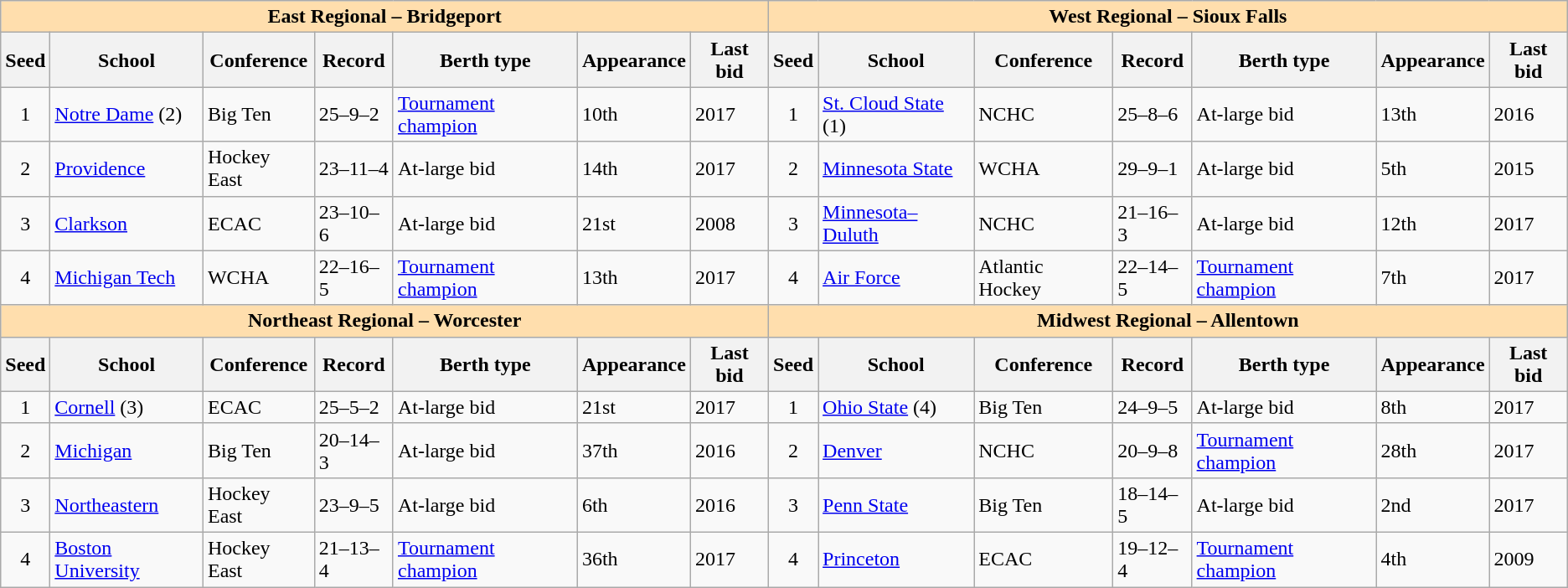<table class="wikitable">
<tr>
<th colspan="7" style="background:#ffdead;">East Regional – Bridgeport</th>
<th colspan="7" style="background:#ffdead;">West Regional – Sioux Falls</th>
</tr>
<tr>
<th>Seed</th>
<th>School</th>
<th>Conference</th>
<th>Record</th>
<th>Berth type</th>
<th>Appearance</th>
<th>Last bid</th>
<th>Seed</th>
<th>School</th>
<th>Conference</th>
<th>Record</th>
<th>Berth type</th>
<th>Appearance</th>
<th>Last bid</th>
</tr>
<tr>
<td align=center>1</td>
<td><a href='#'>Notre Dame</a> (2)</td>
<td>Big Ten</td>
<td>25–9–2</td>
<td><a href='#'>Tournament champion</a></td>
<td>10th</td>
<td>2017</td>
<td align=center>1</td>
<td><a href='#'>St. Cloud State</a> (1)</td>
<td>NCHC</td>
<td>25–8–6</td>
<td>At-large bid</td>
<td>13th</td>
<td>2016</td>
</tr>
<tr>
<td align=center>2</td>
<td><a href='#'>Providence</a></td>
<td>Hockey East</td>
<td>23–11–4</td>
<td>At-large bid</td>
<td>14th</td>
<td>2017</td>
<td align=center>2</td>
<td><a href='#'>Minnesota State</a></td>
<td>WCHA</td>
<td>29–9–1</td>
<td>At-large bid</td>
<td>5th</td>
<td>2015</td>
</tr>
<tr>
<td align=center>3</td>
<td><a href='#'>Clarkson</a></td>
<td>ECAC</td>
<td>23–10–6</td>
<td>At-large bid</td>
<td>21st</td>
<td>2008</td>
<td align=center>3</td>
<td><a href='#'>Minnesota–Duluth</a></td>
<td>NCHC</td>
<td>21–16–3</td>
<td>At-large bid</td>
<td>12th</td>
<td>2017</td>
</tr>
<tr>
<td align=center>4</td>
<td><a href='#'>Michigan Tech</a></td>
<td>WCHA</td>
<td>22–16–5</td>
<td><a href='#'>Tournament champion</a></td>
<td>13th</td>
<td>2017</td>
<td align=center>4</td>
<td><a href='#'>Air Force</a></td>
<td>Atlantic Hockey</td>
<td>22–14–5</td>
<td><a href='#'>Tournament champion</a></td>
<td>7th</td>
<td>2017</td>
</tr>
<tr>
<th colspan="7" style="background:#ffdead;">Northeast Regional – Worcester</th>
<th colspan="7" style="background:#ffdead;">Midwest Regional – Allentown</th>
</tr>
<tr>
<th>Seed</th>
<th>School</th>
<th>Conference</th>
<th>Record</th>
<th>Berth type</th>
<th>Appearance</th>
<th>Last bid</th>
<th>Seed</th>
<th>School</th>
<th>Conference</th>
<th>Record</th>
<th>Berth type</th>
<th>Appearance</th>
<th>Last bid</th>
</tr>
<tr>
<td align=center>1</td>
<td><a href='#'>Cornell</a> (3)</td>
<td>ECAC</td>
<td>25–5–2</td>
<td>At-large bid</td>
<td>21st</td>
<td>2017</td>
<td align=center>1</td>
<td><a href='#'>Ohio State</a> (4)</td>
<td>Big Ten</td>
<td>24–9–5</td>
<td>At-large bid</td>
<td>8th</td>
<td>2017</td>
</tr>
<tr>
<td align=center>2</td>
<td><a href='#'>Michigan</a></td>
<td>Big Ten</td>
<td>20–14–3</td>
<td>At-large bid</td>
<td>37th</td>
<td>2016</td>
<td align=center>2</td>
<td><a href='#'>Denver</a></td>
<td>NCHC</td>
<td>20–9–8</td>
<td><a href='#'>Tournament champion</a></td>
<td>28th</td>
<td>2017</td>
</tr>
<tr>
<td align=center>3</td>
<td><a href='#'>Northeastern</a></td>
<td>Hockey East</td>
<td>23–9–5</td>
<td>At-large bid</td>
<td>6th</td>
<td>2016</td>
<td align=center>3</td>
<td><a href='#'>Penn State</a></td>
<td>Big Ten</td>
<td>18–14–5</td>
<td>At-large bid</td>
<td>2nd</td>
<td>2017</td>
</tr>
<tr>
<td align=center>4</td>
<td><a href='#'>Boston University</a></td>
<td>Hockey East</td>
<td>21–13–4</td>
<td><a href='#'>Tournament champion</a></td>
<td>36th</td>
<td>2017</td>
<td align=center>4</td>
<td><a href='#'>Princeton</a></td>
<td>ECAC</td>
<td>19–12–4</td>
<td><a href='#'>Tournament champion</a></td>
<td>4th</td>
<td>2009</td>
</tr>
</table>
